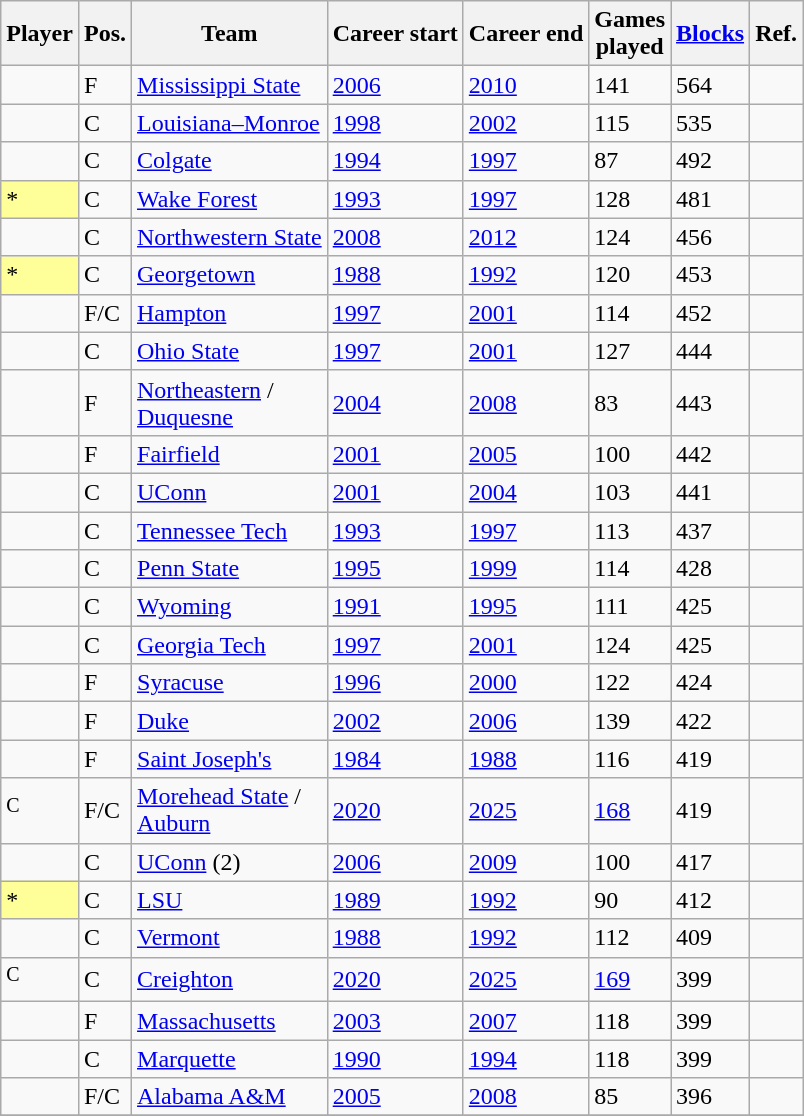<table class="wikitable sortable">
<tr>
<th>Player</th>
<th>Pos.</th>
<th>Team</th>
<th>Career start</th>
<th>Career end</th>
<th>Games<br>played</th>
<th><a href='#'>Blocks</a></th>
<th class="unsortable">Ref.</th>
</tr>
<tr>
<td></td>
<td>F</td>
<td><a href='#'>Mississippi State</a></td>
<td><a href='#'>2006</a></td>
<td><a href='#'>2010</a></td>
<td>141</td>
<td>564</td>
<td align=center></td>
</tr>
<tr>
<td></td>
<td>C</td>
<td><a href='#'>Louisiana–Monroe</a></td>
<td><a href='#'>1998</a></td>
<td><a href='#'>2002</a></td>
<td>115</td>
<td>535</td>
<td align=center></td>
</tr>
<tr>
<td></td>
<td>C</td>
<td><a href='#'>Colgate</a></td>
<td><a href='#'>1994</a></td>
<td><a href='#'>1997</a></td>
<td>87</td>
<td>492</td>
<td align=center></td>
</tr>
<tr>
<td bgcolor="#FFFF99">*</td>
<td>C</td>
<td><a href='#'>Wake Forest</a></td>
<td><a href='#'>1993</a></td>
<td><a href='#'>1997</a></td>
<td>128</td>
<td>481</td>
<td align=center></td>
</tr>
<tr>
<td></td>
<td>C</td>
<td><a href='#'>Northwestern State</a></td>
<td><a href='#'>2008</a></td>
<td><a href='#'>2012</a></td>
<td>124</td>
<td>456</td>
<td align=center></td>
</tr>
<tr>
<td bgcolor="#FFFF99">*</td>
<td>C</td>
<td><a href='#'>Georgetown</a></td>
<td><a href='#'>1988</a></td>
<td><a href='#'>1992</a></td>
<td>120</td>
<td>453</td>
<td align=center></td>
</tr>
<tr>
<td></td>
<td>F/C</td>
<td><a href='#'>Hampton</a></td>
<td><a href='#'>1997</a></td>
<td><a href='#'>2001</a></td>
<td>114</td>
<td>452</td>
<td align=center></td>
</tr>
<tr>
<td></td>
<td>C</td>
<td><a href='#'>Ohio State</a></td>
<td><a href='#'>1997</a></td>
<td><a href='#'>2001</a></td>
<td>127</td>
<td>444</td>
<td align=center></td>
</tr>
<tr>
<td></td>
<td>F</td>
<td><a href='#'>Northeastern</a> /<br><a href='#'>Duquesne</a></td>
<td><a href='#'>2004</a></td>
<td><a href='#'>2008</a></td>
<td>83</td>
<td>443</td>
<td align=center></td>
</tr>
<tr>
<td></td>
<td>F</td>
<td><a href='#'>Fairfield</a></td>
<td><a href='#'>2001</a></td>
<td><a href='#'>2005</a></td>
<td>100</td>
<td>442</td>
<td align=center></td>
</tr>
<tr>
<td></td>
<td>C</td>
<td><a href='#'>UConn</a></td>
<td><a href='#'>2001</a></td>
<td><a href='#'>2004</a></td>
<td>103</td>
<td>441</td>
<td align=center></td>
</tr>
<tr>
<td></td>
<td>C</td>
<td><a href='#'>Tennessee Tech</a></td>
<td><a href='#'>1993</a></td>
<td><a href='#'>1997</a></td>
<td>113</td>
<td>437</td>
<td align=center></td>
</tr>
<tr>
<td></td>
<td>C</td>
<td><a href='#'>Penn State</a></td>
<td><a href='#'>1995</a></td>
<td><a href='#'>1999</a></td>
<td>114</td>
<td>428</td>
<td align=center></td>
</tr>
<tr>
<td></td>
<td>C</td>
<td><a href='#'>Wyoming</a></td>
<td><a href='#'>1991</a></td>
<td><a href='#'>1995</a></td>
<td>111</td>
<td>425</td>
<td align=center></td>
</tr>
<tr>
<td></td>
<td>C</td>
<td><a href='#'>Georgia Tech</a></td>
<td><a href='#'>1997</a></td>
<td><a href='#'>2001</a></td>
<td>124</td>
<td>425</td>
<td align=center></td>
</tr>
<tr>
<td></td>
<td>F</td>
<td><a href='#'>Syracuse</a></td>
<td><a href='#'>1996</a></td>
<td><a href='#'>2000</a></td>
<td>122</td>
<td>424</td>
<td align=center></td>
</tr>
<tr>
<td></td>
<td>F</td>
<td><a href='#'>Duke</a></td>
<td><a href='#'>2002</a></td>
<td><a href='#'>2006</a></td>
<td>139</td>
<td>422</td>
<td align=center></td>
</tr>
<tr>
<td></td>
<td>F</td>
<td><a href='#'>Saint Joseph's</a></td>
<td><a href='#'>1984</a></td>
<td><a href='#'>1988</a></td>
<td>116</td>
<td>419</td>
<td align=center></td>
</tr>
<tr>
<td><sup>C</sup></td>
<td>F/C</td>
<td><a href='#'>Morehead State</a> /<br><a href='#'>Auburn</a></td>
<td><a href='#'>2020</a></td>
<td><a href='#'>2025</a></td>
<td><a href='#'>168</a></td>
<td>419</td>
<td></td>
</tr>
<tr>
<td></td>
<td>C</td>
<td><a href='#'>UConn</a> (2)</td>
<td><a href='#'>2006</a></td>
<td><a href='#'>2009</a></td>
<td>100</td>
<td>417</td>
<td align=center></td>
</tr>
<tr>
<td style="background-color:#FFFF99;">*</td>
<td>C</td>
<td><a href='#'>LSU</a></td>
<td><a href='#'>1989</a></td>
<td><a href='#'>1992</a></td>
<td>90</td>
<td>412</td>
<td align=center></td>
</tr>
<tr>
<td></td>
<td>C</td>
<td><a href='#'>Vermont</a></td>
<td><a href='#'>1988</a></td>
<td><a href='#'>1992</a></td>
<td>112</td>
<td>409</td>
<td align=center></td>
</tr>
<tr>
<td><sup>C</sup></td>
<td>C</td>
<td><a href='#'>Creighton</a></td>
<td><a href='#'>2020</a></td>
<td><a href='#'>2025</a></td>
<td><a href='#'>169</a></td>
<td>399</td>
<td align=center></td>
</tr>
<tr>
<td></td>
<td>F</td>
<td><a href='#'>Massachusetts</a></td>
<td><a href='#'>2003</a></td>
<td><a href='#'>2007</a></td>
<td>118</td>
<td>399</td>
<td align=center></td>
</tr>
<tr>
<td></td>
<td>C</td>
<td><a href='#'>Marquette</a></td>
<td><a href='#'>1990</a></td>
<td><a href='#'>1994</a></td>
<td>118</td>
<td>399</td>
<td align=center></td>
</tr>
<tr>
<td></td>
<td>F/C</td>
<td><a href='#'>Alabama A&M</a></td>
<td><a href='#'>2005</a></td>
<td><a href='#'>2008</a></td>
<td>85</td>
<td>396</td>
<td align=center></td>
</tr>
<tr>
</tr>
</table>
